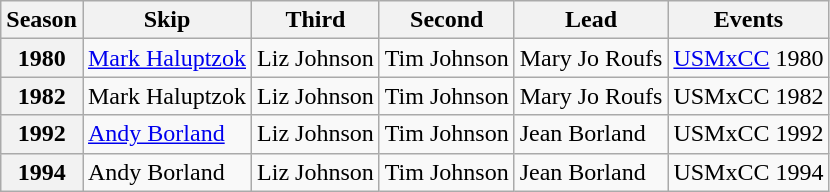<table class="wikitable">
<tr>
<th scope="col">Season</th>
<th scope="col">Skip</th>
<th scope="col">Third</th>
<th scope="col">Second</th>
<th scope="col">Lead</th>
<th scope="col">Events</th>
</tr>
<tr>
<th scope="row">1980</th>
<td><a href='#'>Mark Haluptzok</a></td>
<td>Liz Johnson</td>
<td>Tim Johnson</td>
<td>Mary Jo Roufs</td>
<td><a href='#'>USMxCC</a> 1980 </td>
</tr>
<tr>
<th scope="row">1982</th>
<td>Mark Haluptzok</td>
<td>Liz Johnson</td>
<td>Tim Johnson</td>
<td>Mary Jo Roufs</td>
<td>USMxCC 1982 </td>
</tr>
<tr>
<th scope="row">1992</th>
<td><a href='#'>Andy Borland</a></td>
<td>Liz Johnson</td>
<td>Tim Johnson</td>
<td>Jean Borland</td>
<td>USMxCC 1992 </td>
</tr>
<tr>
<th scope="row">1994</th>
<td>Andy Borland</td>
<td>Liz Johnson</td>
<td>Tim Johnson</td>
<td>Jean Borland</td>
<td>USMxCC 1994 </td>
</tr>
</table>
